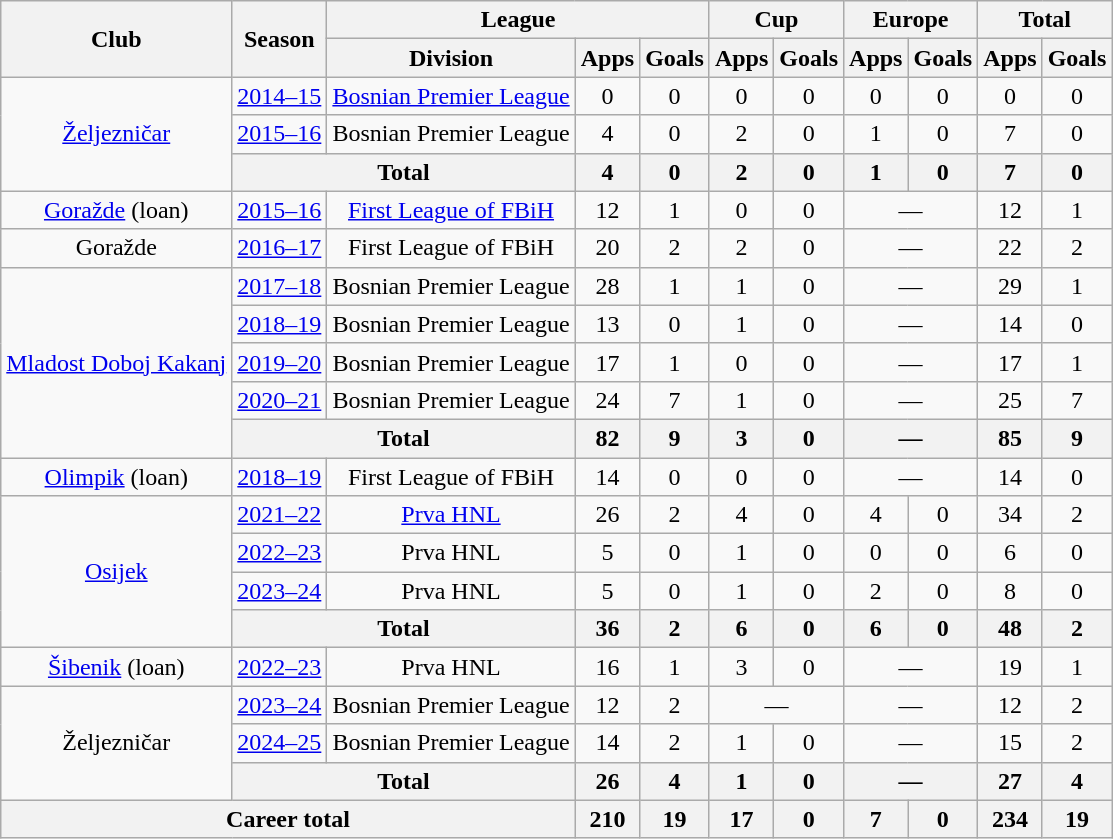<table class="wikitable" style="text-align:center">
<tr>
<th rowspan="2">Club</th>
<th rowspan="2">Season</th>
<th colspan="3">League</th>
<th colspan="2">Cup</th>
<th colspan="2">Europe</th>
<th colspan="2">Total</th>
</tr>
<tr>
<th>Division</th>
<th>Apps</th>
<th>Goals</th>
<th>Apps</th>
<th>Goals</th>
<th>Apps</th>
<th>Goals</th>
<th>Apps</th>
<th>Goals</th>
</tr>
<tr>
<td rowspan="3"><a href='#'>Željezničar</a></td>
<td><a href='#'>2014–15</a></td>
<td><a href='#'>Bosnian Premier League</a></td>
<td>0</td>
<td>0</td>
<td>0</td>
<td>0</td>
<td>0</td>
<td>0</td>
<td>0</td>
<td>0</td>
</tr>
<tr>
<td><a href='#'>2015–16</a></td>
<td>Bosnian Premier League</td>
<td>4</td>
<td>0</td>
<td>2</td>
<td>0</td>
<td>1</td>
<td>0</td>
<td>7</td>
<td>0</td>
</tr>
<tr>
<th colspan="2">Total</th>
<th>4</th>
<th>0</th>
<th>2</th>
<th>0</th>
<th>1</th>
<th>0</th>
<th>7</th>
<th>0</th>
</tr>
<tr>
<td><a href='#'>Goražde</a> (loan)</td>
<td><a href='#'>2015–16</a></td>
<td><a href='#'>First League of FBiH</a></td>
<td>12</td>
<td>1</td>
<td>0</td>
<td>0</td>
<td colspan="2">—</td>
<td>12</td>
<td>1</td>
</tr>
<tr>
<td>Goražde</td>
<td><a href='#'>2016–17</a></td>
<td>First League of FBiH</td>
<td>20</td>
<td>2</td>
<td>2</td>
<td>0</td>
<td colspan="2">—</td>
<td>22</td>
<td>2</td>
</tr>
<tr>
<td rowspan="5"><a href='#'>Mladost Doboj Kakanj</a></td>
<td><a href='#'>2017–18</a></td>
<td>Bosnian Premier League</td>
<td>28</td>
<td>1</td>
<td>1</td>
<td>0</td>
<td colspan="2">—</td>
<td>29</td>
<td>1</td>
</tr>
<tr>
<td><a href='#'>2018–19</a></td>
<td>Bosnian Premier League</td>
<td>13</td>
<td>0</td>
<td>1</td>
<td>0</td>
<td colspan="2">—</td>
<td>14</td>
<td>0</td>
</tr>
<tr>
<td><a href='#'>2019–20</a></td>
<td>Bosnian Premier League</td>
<td>17</td>
<td>1</td>
<td>0</td>
<td>0</td>
<td colspan="2">—</td>
<td>17</td>
<td>1</td>
</tr>
<tr>
<td><a href='#'>2020–21</a></td>
<td>Bosnian Premier League</td>
<td>24</td>
<td>7</td>
<td>1</td>
<td>0</td>
<td colspan="2">—</td>
<td>25</td>
<td>7</td>
</tr>
<tr>
<th colspan="2">Total</th>
<th>82</th>
<th>9</th>
<th>3</th>
<th>0</th>
<th colspan="2">—</th>
<th>85</th>
<th>9</th>
</tr>
<tr>
<td><a href='#'>Olimpik</a> (loan)</td>
<td><a href='#'>2018–19</a></td>
<td>First League of FBiH</td>
<td>14</td>
<td>0</td>
<td>0</td>
<td>0</td>
<td colspan="2">—</td>
<td>14</td>
<td>0</td>
</tr>
<tr>
<td rowspan="4"><a href='#'>Osijek</a></td>
<td><a href='#'>2021–22</a></td>
<td><a href='#'>Prva HNL</a></td>
<td>26</td>
<td>2</td>
<td>4</td>
<td>0</td>
<td>4</td>
<td>0</td>
<td>34</td>
<td>2</td>
</tr>
<tr>
<td><a href='#'>2022–23</a></td>
<td>Prva HNL</td>
<td>5</td>
<td>0</td>
<td>1</td>
<td>0</td>
<td>0</td>
<td>0</td>
<td>6</td>
<td>0</td>
</tr>
<tr>
<td><a href='#'>2023–24</a></td>
<td>Prva HNL</td>
<td>5</td>
<td>0</td>
<td>1</td>
<td>0</td>
<td>2</td>
<td>0</td>
<td>8</td>
<td>0</td>
</tr>
<tr>
<th colspan="2">Total</th>
<th>36</th>
<th>2</th>
<th>6</th>
<th>0</th>
<th>6</th>
<th>0</th>
<th>48</th>
<th>2</th>
</tr>
<tr>
<td><a href='#'>Šibenik</a> (loan)</td>
<td><a href='#'>2022–23</a></td>
<td>Prva HNL</td>
<td>16</td>
<td>1</td>
<td>3</td>
<td>0</td>
<td colspan="2">—</td>
<td>19</td>
<td>1</td>
</tr>
<tr>
<td rowspan="3">Željezničar</td>
<td><a href='#'>2023–24</a></td>
<td>Bosnian Premier League</td>
<td>12</td>
<td>2</td>
<td colspan="2">—</td>
<td colspan="2">—</td>
<td>12</td>
<td>2</td>
</tr>
<tr>
<td><a href='#'>2024–25</a></td>
<td>Bosnian Premier League</td>
<td>14</td>
<td>2</td>
<td>1</td>
<td>0</td>
<td colspan="2">—</td>
<td>15</td>
<td>2</td>
</tr>
<tr>
<th colspan="2">Total</th>
<th>26</th>
<th>4</th>
<th>1</th>
<th>0</th>
<th colspan="2">—</th>
<th>27</th>
<th>4</th>
</tr>
<tr>
<th colspan="3">Career total</th>
<th>210</th>
<th>19</th>
<th>17</th>
<th>0</th>
<th>7</th>
<th>0</th>
<th>234</th>
<th>19</th>
</tr>
</table>
